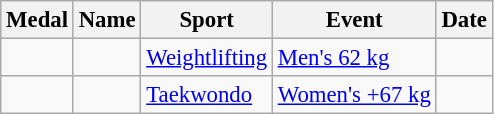<table class="wikitable sortable" style="font-size:95%">
<tr>
<th>Medal</th>
<th>Name</th>
<th>Sport</th>
<th>Event</th>
<th>Date</th>
</tr>
<tr>
<td></td>
<td></td>
<td><a href='#'>Weightlifting</a></td>
<td><a href='#'>Men's 62 kg</a></td>
<td></td>
</tr>
<tr>
<td></td>
<td></td>
<td><a href='#'>Taekwondo</a></td>
<td><a href='#'>Women's +67 kg</a></td>
<td></td>
</tr>
</table>
